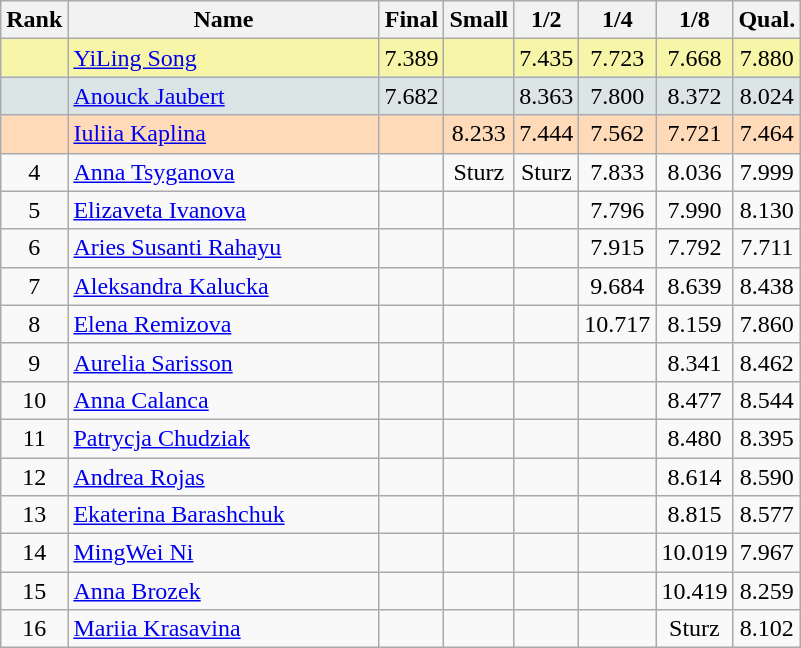<table class="wikitable sortable" style="text-align:center">
<tr>
<th>Rank</th>
<th width="200">Name</th>
<th width="35">Final</th>
<th width="35">Small</th>
<th width="35">1/2</th>
<th width="35">1/4</th>
<th width="35">1/8</th>
<th width="35">Qual.</th>
</tr>
<tr bgcolor="#F7F6A8">
<td></td>
<td align="left"> <a href='#'>YiLing Song</a></td>
<td>7.389</td>
<td></td>
<td>7.435</td>
<td>7.723</td>
<td>7.668</td>
<td>7.880</td>
</tr>
<tr bgcolor="#DCE5E5">
<td></td>
<td align="left"> <a href='#'>Anouck Jaubert</a></td>
<td>7.682</td>
<td></td>
<td>8.363</td>
<td>7.800</td>
<td>8.372</td>
<td>8.024</td>
</tr>
<tr bgcolor="#FFDAB9">
<td></td>
<td align="left"> <a href='#'>Iuliia Kaplina</a></td>
<td></td>
<td>8.233</td>
<td>7.444</td>
<td>7.562</td>
<td>7.721</td>
<td>7.464</td>
</tr>
<tr>
<td>4</td>
<td align="left"> <a href='#'>Anna Tsyganova</a></td>
<td></td>
<td>Sturz</td>
<td>Sturz</td>
<td>7.833</td>
<td>8.036</td>
<td>7.999</td>
</tr>
<tr>
<td>5</td>
<td align="left"> <a href='#'>Elizaveta Ivanova</a></td>
<td></td>
<td></td>
<td></td>
<td>7.796</td>
<td>7.990</td>
<td>8.130</td>
</tr>
<tr>
<td>6</td>
<td align="left"> <a href='#'>Aries Susanti Rahayu</a></td>
<td></td>
<td></td>
<td></td>
<td>7.915</td>
<td>7.792</td>
<td>7.711</td>
</tr>
<tr>
<td>7</td>
<td align="left"> <a href='#'>Aleksandra Kalucka</a></td>
<td></td>
<td></td>
<td></td>
<td>9.684</td>
<td>8.639</td>
<td>8.438</td>
</tr>
<tr>
<td>8</td>
<td align="left"> <a href='#'>Elena Remizova</a></td>
<td></td>
<td></td>
<td></td>
<td>10.717</td>
<td>8.159</td>
<td>7.860</td>
</tr>
<tr>
<td>9</td>
<td align="left"> <a href='#'>Aurelia Sarisson</a></td>
<td></td>
<td></td>
<td></td>
<td></td>
<td>8.341</td>
<td>8.462</td>
</tr>
<tr>
<td>10</td>
<td align="left"> <a href='#'>Anna Calanca</a></td>
<td></td>
<td></td>
<td></td>
<td></td>
<td>8.477</td>
<td>8.544</td>
</tr>
<tr>
<td>11</td>
<td align="left"> <a href='#'>Patrycja Chudziak</a></td>
<td></td>
<td></td>
<td></td>
<td></td>
<td>8.480</td>
<td>8.395</td>
</tr>
<tr>
<td>12</td>
<td align="left"> <a href='#'>Andrea Rojas</a></td>
<td></td>
<td></td>
<td></td>
<td></td>
<td>8.614</td>
<td>8.590</td>
</tr>
<tr>
<td>13</td>
<td align="left"> <a href='#'>Ekaterina Barashchuk</a></td>
<td></td>
<td></td>
<td></td>
<td></td>
<td>8.815</td>
<td>8.577</td>
</tr>
<tr>
<td>14</td>
<td align="left"> <a href='#'>MingWei Ni</a></td>
<td></td>
<td></td>
<td></td>
<td></td>
<td>10.019</td>
<td>7.967</td>
</tr>
<tr>
<td>15</td>
<td align="left"> <a href='#'>Anna Brozek</a></td>
<td></td>
<td></td>
<td></td>
<td></td>
<td>10.419</td>
<td>8.259</td>
</tr>
<tr>
<td>16</td>
<td align="left"> <a href='#'>Mariia Krasavina</a></td>
<td></td>
<td></td>
<td></td>
<td></td>
<td>Sturz</td>
<td>8.102</td>
</tr>
</table>
